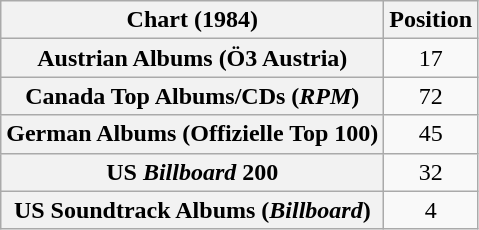<table class="wikitable sortable plainrowheaders" style="text-align:center">
<tr>
<th scope="col">Chart (1984)</th>
<th scope="col">Position</th>
</tr>
<tr>
<th scope="row">Austrian Albums (Ö3 Austria)</th>
<td>17</td>
</tr>
<tr>
<th scope="row">Canada Top Albums/CDs (<em>RPM</em>)</th>
<td>72</td>
</tr>
<tr>
<th scope="row">German Albums (Offizielle Top 100)</th>
<td>45</td>
</tr>
<tr>
<th scope="row">US <em>Billboard</em> 200</th>
<td>32</td>
</tr>
<tr>
<th scope="row">US Soundtrack Albums (<em>Billboard</em>)</th>
<td>4</td>
</tr>
</table>
